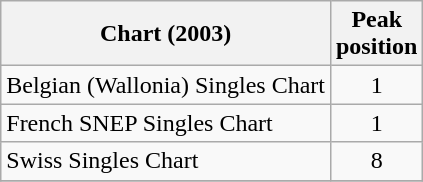<table class="wikitable sortable">
<tr>
<th>Chart (2003)</th>
<th>Peak<br>position</th>
</tr>
<tr>
<td>Belgian (Wallonia) Singles Chart</td>
<td align="center">1</td>
</tr>
<tr>
<td>French SNEP Singles Chart</td>
<td align="center">1</td>
</tr>
<tr>
<td>Swiss Singles Chart</td>
<td align="center">8</td>
</tr>
<tr>
</tr>
</table>
